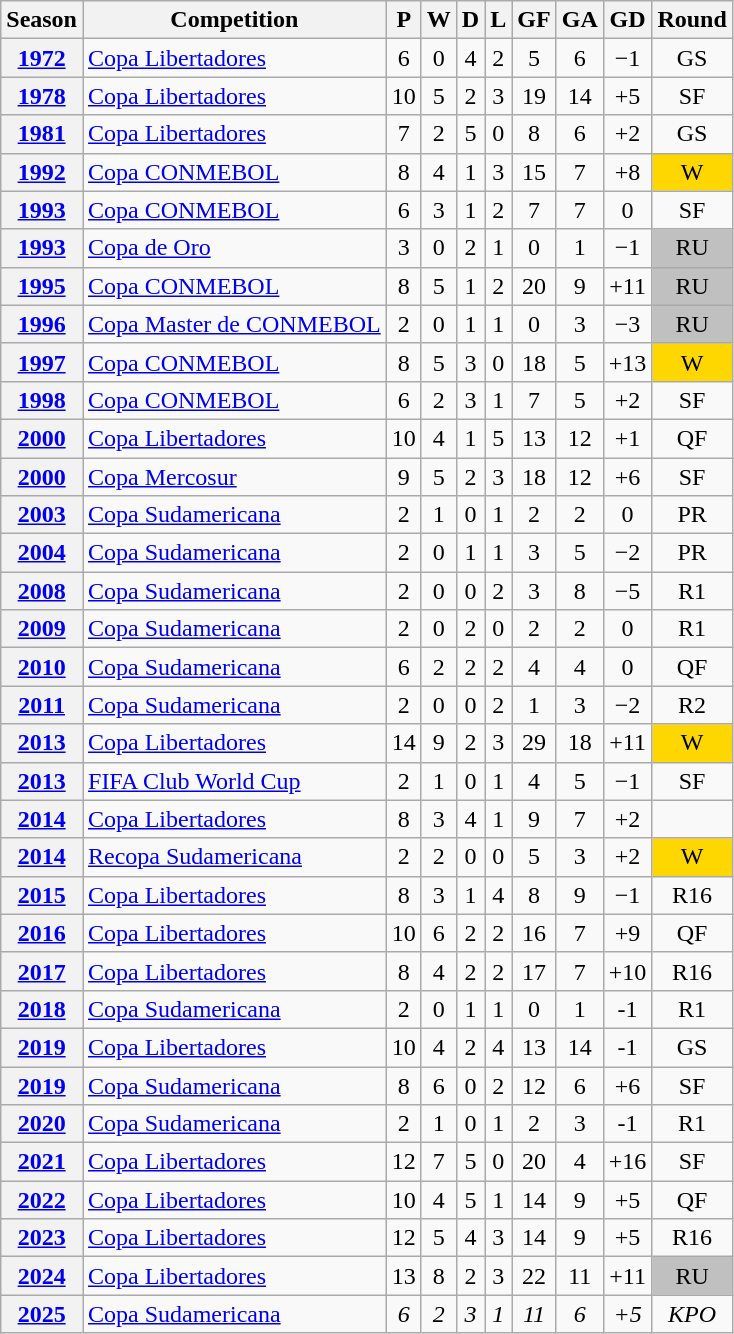<table class="wikitable plainrowheaders sortable" style="text-align:center;">
<tr>
<th scope="col">Season</th>
<th scope="col">Competition</th>
<th scope="col">P</th>
<th scope="col">W</th>
<th scope="col">D</th>
<th scope="col">L</th>
<th scope="col">GF</th>
<th scope="col">GA</th>
<th scope="col">GD</th>
<th scope="col">Round</th>
</tr>
<tr>
<th scope="row" style="text-align:center"><a href='#'>1972</a></th>
<td align=left><a href='#'>Copa Libertadores</a></td>
<td>6</td>
<td>0</td>
<td>4</td>
<td>2</td>
<td>5</td>
<td>6</td>
<td>−1</td>
<td>GS</td>
</tr>
<tr>
<th scope="row" style="text-align:center"><a href='#'>1978</a></th>
<td align=left><a href='#'>Copa Libertadores</a></td>
<td>10</td>
<td>5</td>
<td>2</td>
<td>3</td>
<td>19</td>
<td>14</td>
<td>+5</td>
<td>SF</td>
</tr>
<tr>
<th scope="row" style="text-align:center"><a href='#'>1981</a></th>
<td align=left><a href='#'>Copa Libertadores</a></td>
<td>7</td>
<td>2</td>
<td>5</td>
<td>0</td>
<td>8</td>
<td>6</td>
<td>+2</td>
<td>GS</td>
</tr>
<tr>
<th scope="row" style="text-align:center"><a href='#'>1992</a></th>
<td align=left><a href='#'>Copa CONMEBOL</a></td>
<td>8</td>
<td>4</td>
<td>1</td>
<td>3</td>
<td>15</td>
<td>7</td>
<td>+8</td>
<td style="background:gold;">W</td>
</tr>
<tr>
<th scope="row" style="text-align:center"><a href='#'>1993</a></th>
<td align=left><a href='#'>Copa CONMEBOL</a></td>
<td>6</td>
<td>3</td>
<td>1</td>
<td>2</td>
<td>7</td>
<td>7</td>
<td>0</td>
<td>SF</td>
</tr>
<tr>
<th scope="row" style="text-align:center"><a href='#'>1993</a></th>
<td align=left><a href='#'>Copa de Oro</a></td>
<td>3</td>
<td>0</td>
<td>2</td>
<td>1</td>
<td>0</td>
<td>1</td>
<td>−1</td>
<td style="background:silver;">RU</td>
</tr>
<tr>
<th scope="row" style="text-align:center"><a href='#'>1995</a></th>
<td align=left><a href='#'>Copa CONMEBOL</a></td>
<td>8</td>
<td>5</td>
<td>1</td>
<td>2</td>
<td>20</td>
<td>9</td>
<td>+11</td>
<td style="background:silver;">RU</td>
</tr>
<tr>
<th scope="row" style="text-align:center"><a href='#'>1996</a></th>
<td align=left><a href='#'>Copa Master de CONMEBOL</a></td>
<td>2</td>
<td>0</td>
<td>1</td>
<td>1</td>
<td>0</td>
<td>3</td>
<td>−3</td>
<td style="background:silver;">RU</td>
</tr>
<tr>
<th scope="row" style="text-align:center"><a href='#'>1997</a></th>
<td align=left><a href='#'>Copa CONMEBOL</a></td>
<td>8</td>
<td>5</td>
<td>3</td>
<td>0</td>
<td>18</td>
<td>5</td>
<td>+13</td>
<td style="background:gold;">W</td>
</tr>
<tr>
<th scope="row" style="text-align:center"><a href='#'>1998</a></th>
<td align=left><a href='#'>Copa CONMEBOL</a></td>
<td>6</td>
<td>2</td>
<td>3</td>
<td>1</td>
<td>7</td>
<td>5</td>
<td>+2</td>
<td>SF</td>
</tr>
<tr>
<th scope="row" style="text-align:center"><a href='#'>2000</a></th>
<td align=left><a href='#'>Copa Libertadores</a></td>
<td>10</td>
<td>4</td>
<td>1</td>
<td>5</td>
<td>13</td>
<td>12</td>
<td>+1</td>
<td>QF</td>
</tr>
<tr>
<th scope="row" style="text-align:center"><a href='#'>2000</a></th>
<td align=left><a href='#'>Copa Mercosur</a></td>
<td>9</td>
<td>5</td>
<td>2</td>
<td>3</td>
<td>18</td>
<td>12</td>
<td>+6</td>
<td>SF</td>
</tr>
<tr>
<th scope="row" style="text-align:center"><a href='#'>2003</a></th>
<td align=left><a href='#'>Copa Sudamericana</a></td>
<td>2</td>
<td>1</td>
<td>0</td>
<td>1</td>
<td>2</td>
<td>2</td>
<td>0</td>
<td>PR</td>
</tr>
<tr>
<th scope="row" style="text-align:center"><a href='#'>2004</a></th>
<td align=left><a href='#'>Copa Sudamericana</a></td>
<td>2</td>
<td>0</td>
<td>1</td>
<td>1</td>
<td>3</td>
<td>5</td>
<td>−2</td>
<td>PR</td>
</tr>
<tr>
<th scope="row" style="text-align:center"><a href='#'>2008</a></th>
<td align=left><a href='#'>Copa Sudamericana</a></td>
<td>2</td>
<td>0</td>
<td>0</td>
<td>2</td>
<td>3</td>
<td>8</td>
<td>−5</td>
<td>R1</td>
</tr>
<tr>
<th scope="row" style="text-align:center"><a href='#'>2009</a></th>
<td align=left><a href='#'>Copa Sudamericana</a></td>
<td>2</td>
<td>0</td>
<td>2</td>
<td>0</td>
<td>2</td>
<td>2</td>
<td>0</td>
<td>R1</td>
</tr>
<tr>
<th scope="row" style="text-align:center"><a href='#'>2010</a></th>
<td align=left><a href='#'>Copa Sudamericana</a></td>
<td>6</td>
<td>2</td>
<td>2</td>
<td>2</td>
<td>4</td>
<td>4</td>
<td>0</td>
<td>QF</td>
</tr>
<tr>
<th scope="row" style="text-align:center"><a href='#'>2011</a></th>
<td align=left><a href='#'>Copa Sudamericana</a></td>
<td>2</td>
<td>0</td>
<td>0</td>
<td>2</td>
<td>1</td>
<td>3</td>
<td>−2</td>
<td>R2</td>
</tr>
<tr>
<th scope="row" style="text-align:center"><a href='#'>2013</a></th>
<td align=left><a href='#'>Copa Libertadores</a></td>
<td>14</td>
<td>9</td>
<td>2</td>
<td>3</td>
<td>29</td>
<td>18</td>
<td>+11</td>
<td style="background:gold;">W</td>
</tr>
<tr>
<th scope="row" style="text-align:center"><a href='#'>2013</a></th>
<td align=left><a href='#'>FIFA Club World Cup</a></td>
<td>2</td>
<td>1</td>
<td>0</td>
<td>1</td>
<td>4</td>
<td>5</td>
<td>−1</td>
<td>SF</td>
</tr>
<tr>
<th scope="row" style="text-align:center"><a href='#'>2014</a></th>
<td align=left><a href='#'>Copa Libertadores</a></td>
<td>8</td>
<td>3</td>
<td>4</td>
<td>1</td>
<td>9</td>
<td>7</td>
<td>+2</td>
<td></td>
</tr>
<tr>
<th scope="row" style="text-align:center"><a href='#'>2014</a></th>
<td align=left><a href='#'>Recopa Sudamericana</a></td>
<td>2</td>
<td>2</td>
<td>0</td>
<td>0</td>
<td>5</td>
<td>3</td>
<td>+2</td>
<td style="background:gold;">W</td>
</tr>
<tr>
<th scope="row" style="text-align:center"><a href='#'>2015</a></th>
<td align=left><a href='#'>Copa Libertadores</a></td>
<td>8</td>
<td>3</td>
<td>1</td>
<td>4</td>
<td>8</td>
<td>9</td>
<td>−1</td>
<td>R16</td>
</tr>
<tr>
<th scope="row" style="text-align:center"><a href='#'>2016</a></th>
<td align=left><a href='#'>Copa Libertadores</a></td>
<td>10</td>
<td>6</td>
<td>2</td>
<td>2</td>
<td>16</td>
<td>7</td>
<td>+9</td>
<td>QF</td>
</tr>
<tr>
<th scope="row" style="text-align:center"><a href='#'>2017</a></th>
<td align=left><a href='#'>Copa Libertadores</a></td>
<td>8</td>
<td>4</td>
<td>2</td>
<td>2</td>
<td>17</td>
<td>7</td>
<td>+10</td>
<td>R16</td>
</tr>
<tr>
<th scope="row" style="text-align:center"><a href='#'>2018</a></th>
<td align=left><a href='#'>Copa Sudamericana</a></td>
<td>2</td>
<td>0</td>
<td>1</td>
<td>1</td>
<td>0</td>
<td>1</td>
<td>-1</td>
<td>R1</td>
</tr>
<tr>
<th scope="row" style="text-align:center"><a href='#'>2019</a></th>
<td align=left><a href='#'>Copa Libertadores</a></td>
<td>10</td>
<td>4</td>
<td>2</td>
<td>4</td>
<td>13</td>
<td>14</td>
<td>-1</td>
<td>GS</td>
</tr>
<tr>
<th scope="row" style="text-align:center"><a href='#'>2019</a></th>
<td align=left><a href='#'>Copa Sudamericana</a></td>
<td>8</td>
<td>6</td>
<td>0</td>
<td>2</td>
<td>12</td>
<td>6</td>
<td>+6</td>
<td>SF</td>
</tr>
<tr>
<th scope="row" style="text-align:center"><a href='#'>2020</a></th>
<td align=left><a href='#'>Copa Sudamericana</a></td>
<td>2</td>
<td>1</td>
<td>0</td>
<td>1</td>
<td>2</td>
<td>3</td>
<td>-1</td>
<td>R1</td>
</tr>
<tr>
<th scope="row" style="text-align:center"><a href='#'>2021</a></th>
<td align=left><a href='#'>Copa Libertadores</a></td>
<td>12</td>
<td>7</td>
<td>5</td>
<td>0</td>
<td>20</td>
<td>4</td>
<td>+16</td>
<td>SF</td>
</tr>
<tr>
<th scope="row" style="text-align:center"><a href='#'>2022</a></th>
<td align=left><a href='#'>Copa Libertadores</a></td>
<td>10</td>
<td>4</td>
<td>5</td>
<td>1</td>
<td>14</td>
<td>9</td>
<td>+5</td>
<td>QF</td>
</tr>
<tr>
<th scope="row" style="text-align:center"><a href='#'>2023</a></th>
<td align=left><a href='#'>Copa Libertadores</a></td>
<td>12</td>
<td>5</td>
<td>4</td>
<td>3</td>
<td>14</td>
<td>9</td>
<td>+5</td>
<td>R16</td>
</tr>
<tr>
<th scope="row" style="text-align:center"><a href='#'>2024</a></th>
<td align=left><a href='#'>Copa Libertadores</a></td>
<td>13</td>
<td>8</td>
<td>2</td>
<td>3</td>
<td>22</td>
<td>11</td>
<td>+11</td>
<td style="background:silver;">RU</td>
</tr>
<tr>
<th scope="row" style="text-align:center"><a href='#'>2025</a></th>
<td align=left><a href='#'>Copa Sudamericana</a></td>
<td><em>6</em></td>
<td><em>2</em></td>
<td><em>3</em></td>
<td><em>1</em></td>
<td><em>11</em></td>
<td><em>6</em></td>
<td><em>+5</em></td>
<td><em>KPO</em></td>
</tr>
</table>
